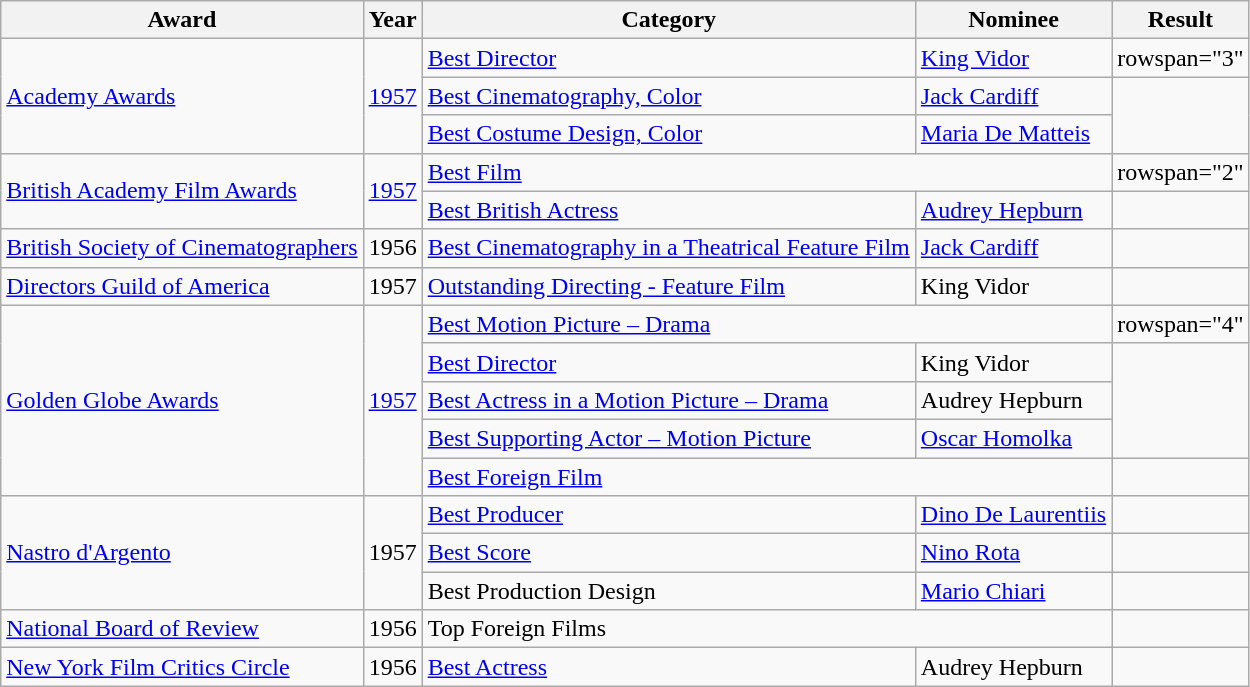<table class="wikitable plainrowheaders sortable">
<tr>
<th>Award</th>
<th>Year</th>
<th>Category</th>
<th>Nominee</th>
<th>Result</th>
</tr>
<tr>
<td rowspan="3"><a href='#'>Academy Awards</a></td>
<td rowspan="3"><a href='#'>1957</a></td>
<td><a href='#'>Best Director</a></td>
<td><a href='#'>King Vidor</a></td>
<td>rowspan="3" </td>
</tr>
<tr>
<td><a href='#'>Best Cinematography, Color</a></td>
<td><a href='#'>Jack Cardiff</a></td>
</tr>
<tr>
<td><a href='#'>Best Costume Design, Color</a></td>
<td><a href='#'>Maria De Matteis</a></td>
</tr>
<tr>
<td rowspan="2"><a href='#'>British Academy Film Awards</a></td>
<td rowspan="2"><a href='#'>1957</a></td>
<td colspan="2"><a href='#'>Best Film</a></td>
<td>rowspan="2" </td>
</tr>
<tr>
<td><a href='#'>Best British Actress</a></td>
<td><a href='#'>Audrey Hepburn</a></td>
</tr>
<tr>
<td><a href='#'>British Society of Cinematographers</a></td>
<td>1956</td>
<td><a href='#'>Best Cinematography in a Theatrical Feature Film</a></td>
<td><a href='#'>Jack Cardiff</a></td>
<td></td>
</tr>
<tr>
<td><a href='#'>Directors Guild of America</a></td>
<td>1957</td>
<td><a href='#'>Outstanding Directing - Feature Film</a></td>
<td>King Vidor</td>
<td></td>
</tr>
<tr>
<td rowspan="5"><a href='#'>Golden Globe Awards</a></td>
<td rowspan="5"><a href='#'>1957</a></td>
<td colspan="2"><a href='#'>Best Motion Picture – Drama</a></td>
<td>rowspan="4" </td>
</tr>
<tr>
<td><a href='#'>Best Director</a></td>
<td>King Vidor</td>
</tr>
<tr>
<td><a href='#'>Best Actress in a Motion Picture – Drama</a></td>
<td>Audrey Hepburn</td>
</tr>
<tr>
<td><a href='#'>Best Supporting Actor – Motion Picture</a></td>
<td><a href='#'>Oscar Homolka</a></td>
</tr>
<tr>
<td colspan="2"><a href='#'>Best Foreign Film</a></td>
<td></td>
</tr>
<tr>
<td rowspan="3"><a href='#'>Nastro d'Argento</a></td>
<td rowspan="3">1957</td>
<td><a href='#'>Best Producer</a></td>
<td><a href='#'>Dino De Laurentiis</a></td>
<td></td>
</tr>
<tr>
<td><a href='#'>Best Score</a></td>
<td><a href='#'>Nino Rota</a></td>
<td></td>
</tr>
<tr>
<td>Best Production Design</td>
<td><a href='#'>Mario Chiari</a></td>
<td></td>
</tr>
<tr>
<td><a href='#'>National Board of Review</a></td>
<td>1956</td>
<td colspan="2">Top Foreign Films</td>
<td></td>
</tr>
<tr>
<td><a href='#'>New York Film Critics Circle</a></td>
<td>1956</td>
<td><a href='#'>Best Actress</a></td>
<td>Audrey Hepburn</td>
<td></td>
</tr>
</table>
